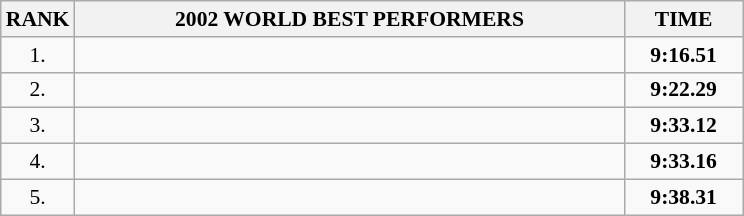<table class="wikitable" style="border-collapse: collapse; font-size: 90%;">
<tr>
<th>RANK</th>
<th align="center" style="width: 25em">2002 WORLD BEST PERFORMERS</th>
<th align="center" style="width: 5em">TIME</th>
</tr>
<tr>
<td align="center">1.</td>
<td></td>
<td align="center"><strong>9:16.51</strong></td>
</tr>
<tr>
<td align="center">2.</td>
<td></td>
<td align="center"><strong>9:22.29</strong></td>
</tr>
<tr>
<td align="center">3.</td>
<td></td>
<td align="center"><strong>9:33.12</strong></td>
</tr>
<tr>
<td align="center">4.</td>
<td></td>
<td align="center"><strong>9:33.16</strong></td>
</tr>
<tr>
<td align="center">5.</td>
<td></td>
<td align="center"><strong>9:38.31</strong></td>
</tr>
</table>
